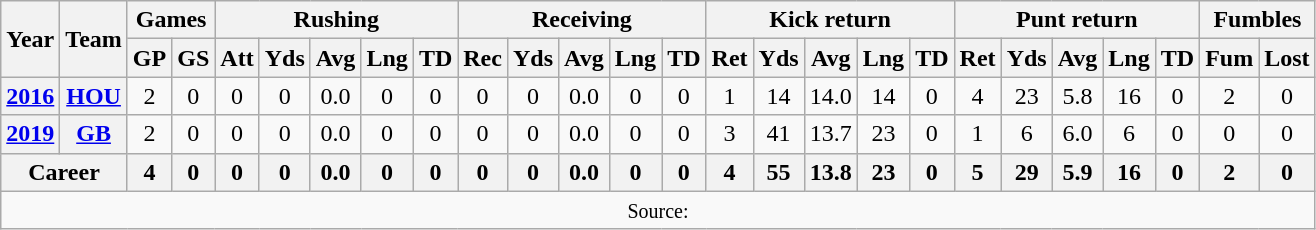<table class="wikitable" style="text-align: center;">
<tr>
<th rowspan="2">Year</th>
<th rowspan="2">Team</th>
<th colspan="2">Games</th>
<th colspan="5">Rushing</th>
<th colspan="5">Receiving</th>
<th colspan="5">Kick return</th>
<th colspan="5">Punt return</th>
<th colspan="2">Fumbles</th>
</tr>
<tr>
<th>GP</th>
<th>GS</th>
<th>Att</th>
<th>Yds</th>
<th>Avg</th>
<th>Lng</th>
<th>TD</th>
<th>Rec</th>
<th>Yds</th>
<th>Avg</th>
<th>Lng</th>
<th>TD</th>
<th>Ret</th>
<th>Yds</th>
<th>Avg</th>
<th>Lng</th>
<th>TD</th>
<th>Ret</th>
<th>Yds</th>
<th>Avg</th>
<th>Lng</th>
<th>TD</th>
<th>Fum</th>
<th>Lost</th>
</tr>
<tr>
<th><a href='#'>2016</a></th>
<th><a href='#'>HOU</a></th>
<td>2</td>
<td>0</td>
<td>0</td>
<td>0</td>
<td>0.0</td>
<td>0</td>
<td>0</td>
<td>0</td>
<td>0</td>
<td>0.0</td>
<td>0</td>
<td>0</td>
<td>1</td>
<td>14</td>
<td>14.0</td>
<td>14</td>
<td>0</td>
<td>4</td>
<td>23</td>
<td>5.8</td>
<td>16</td>
<td>0</td>
<td>2</td>
<td>0</td>
</tr>
<tr>
<th><a href='#'>2019</a></th>
<th><a href='#'>GB</a></th>
<td>2</td>
<td>0</td>
<td>0</td>
<td>0</td>
<td>0.0</td>
<td>0</td>
<td>0</td>
<td>0</td>
<td>0</td>
<td>0.0</td>
<td>0</td>
<td>0</td>
<td>3</td>
<td>41</td>
<td>13.7</td>
<td>23</td>
<td>0</td>
<td>1</td>
<td>6</td>
<td>6.0</td>
<td>6</td>
<td>0</td>
<td>0</td>
<td>0</td>
</tr>
<tr>
<th colspan="2">Career</th>
<th>4</th>
<th>0</th>
<th>0</th>
<th>0</th>
<th>0.0</th>
<th>0</th>
<th>0</th>
<th>0</th>
<th>0</th>
<th>0.0</th>
<th>0</th>
<th>0</th>
<th>4</th>
<th>55</th>
<th>13.8</th>
<th>23</th>
<th>0</th>
<th>5</th>
<th>29</th>
<th>5.9</th>
<th>16</th>
<th>0</th>
<th>2</th>
<th>0</th>
</tr>
<tr>
<td colspan="28"><small>Source: </small></td>
</tr>
</table>
